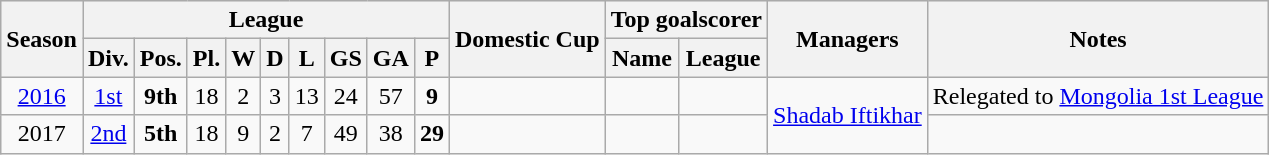<table class="wikitable">
<tr style="background:#efefef;">
<th rowspan="2">Season</th>
<th colspan="9">League</th>
<th rowspan="2">Domestic Cup</th>
<th colspan="2">Top goalscorer</th>
<th rowspan="2">Managers</th>
<th rowspan="2">Notes</th>
</tr>
<tr>
<th>Div.</th>
<th>Pos.</th>
<th>Pl.</th>
<th>W</th>
<th>D</th>
<th>L</th>
<th>GS</th>
<th>GA</th>
<th>P</th>
<th>Name</th>
<th>League</th>
</tr>
<tr>
<td align=center><a href='#'>2016</a></td>
<td align=center><a href='#'>1st</a></td>
<td style="text-align:center; "><strong>9th</strong></td>
<td align=center>18</td>
<td align=center>2</td>
<td align=center>3</td>
<td align=center>13</td>
<td align=center>24</td>
<td align=center>57</td>
<td align=center><strong>9</strong></td>
<td align=center></td>
<td align=center></td>
<td align=center></td>
<td rowspan="2" align=center> <a href='#'>Shadab Iftikhar</a></td>
<td align=center>Relegated to <a href='#'>Mongolia 1st League</a></td>
</tr>
<tr>
<td align=center>2017</td>
<td align=center><a href='#'>2nd</a></td>
<td style="text-align:center; "><strong>5th</strong></td>
<td align=center>18</td>
<td align=center>9</td>
<td align=center>2</td>
<td align=center>7</td>
<td align=center>49</td>
<td align=center>38</td>
<td align=center><strong>29</strong></td>
<td align=center></td>
<td align=center></td>
<td align=center></td>
<td align=center></td>
</tr>
</table>
